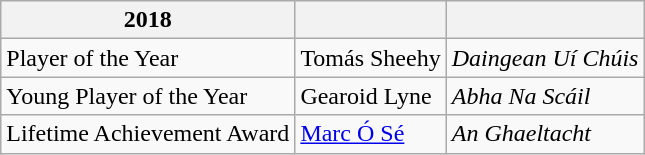<table class="wikitable">
<tr>
<th>2018</th>
<th></th>
<th></th>
</tr>
<tr>
<td>Player of the Year</td>
<td>Tomás Sheehy</td>
<td><em>Daingean Uí Chúis</em></td>
</tr>
<tr>
<td>Young Player of the Year</td>
<td>Gearoid Lyne</td>
<td><em>Abha Na Scáil</em></td>
</tr>
<tr>
<td>Lifetime Achievement Award</td>
<td><a href='#'>Marc Ó Sé</a></td>
<td><em>An Ghaeltacht</em></td>
</tr>
</table>
